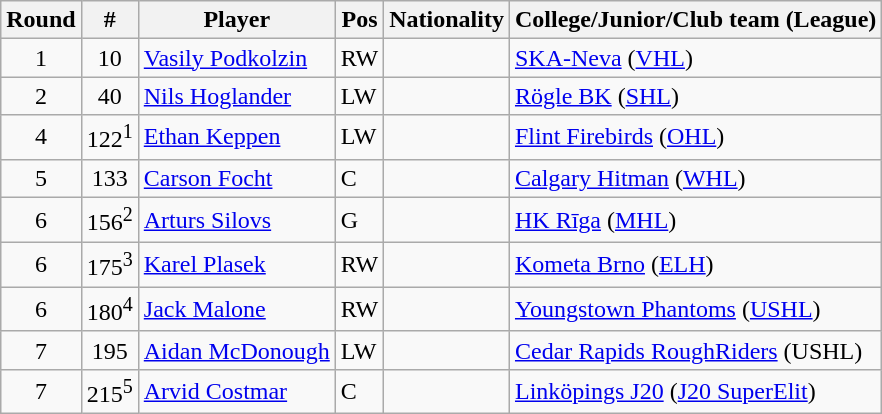<table class="wikitable">
<tr>
<th>Round</th>
<th>#</th>
<th>Player</th>
<th>Pos</th>
<th>Nationality</th>
<th>College/Junior/Club team (League)</th>
</tr>
<tr>
<td style="text-align:center;">1</td>
<td style="text-align:center;">10</td>
<td><a href='#'>Vasily Podkolzin</a></td>
<td>RW</td>
<td></td>
<td><a href='#'>SKA-Neva</a> (<a href='#'>VHL</a>)</td>
</tr>
<tr>
<td style="text-align:center;">2</td>
<td style="text-align:center;">40</td>
<td><a href='#'>Nils Hoglander</a></td>
<td>LW</td>
<td></td>
<td><a href='#'>Rögle BK</a> (<a href='#'>SHL</a>)</td>
</tr>
<tr>
<td style="text-align:center;">4</td>
<td style="text-align:center;">122<sup>1</sup></td>
<td><a href='#'>Ethan Keppen</a></td>
<td>LW</td>
<td></td>
<td><a href='#'>Flint Firebirds</a> (<a href='#'>OHL</a>)</td>
</tr>
<tr>
<td style="text-align:center;">5</td>
<td style="text-align:center;">133</td>
<td><a href='#'>Carson Focht</a></td>
<td>C</td>
<td></td>
<td><a href='#'>Calgary Hitman</a> (<a href='#'>WHL</a>)</td>
</tr>
<tr>
<td style="text-align:center;">6</td>
<td style="text-align:center;">156<sup>2</sup></td>
<td><a href='#'>Arturs Silovs</a></td>
<td>G</td>
<td></td>
<td><a href='#'>HK Rīga</a> (<a href='#'>MHL</a>)</td>
</tr>
<tr>
<td style="text-align:center;">6</td>
<td style="text-align:center;">175<sup>3</sup></td>
<td><a href='#'>Karel Plasek</a></td>
<td>RW</td>
<td></td>
<td><a href='#'>Kometa Brno</a> (<a href='#'>ELH</a>)</td>
</tr>
<tr>
<td style="text-align:center;">6</td>
<td style="text-align:center;">180<sup>4</sup></td>
<td><a href='#'>Jack Malone</a></td>
<td>RW</td>
<td></td>
<td><a href='#'>Youngstown Phantoms</a> (<a href='#'>USHL</a>)</td>
</tr>
<tr>
<td style="text-align:center;">7</td>
<td style="text-align:center;">195</td>
<td><a href='#'>Aidan McDonough</a></td>
<td>LW</td>
<td></td>
<td><a href='#'>Cedar Rapids RoughRiders</a> (USHL)</td>
</tr>
<tr>
<td style="text-align:center;">7</td>
<td style="text-align:center;">215<sup>5</sup></td>
<td><a href='#'>Arvid Costmar</a></td>
<td>C</td>
<td></td>
<td><a href='#'>Linköpings J20</a> (<a href='#'>J20 SuperElit</a>)</td>
</tr>
</table>
